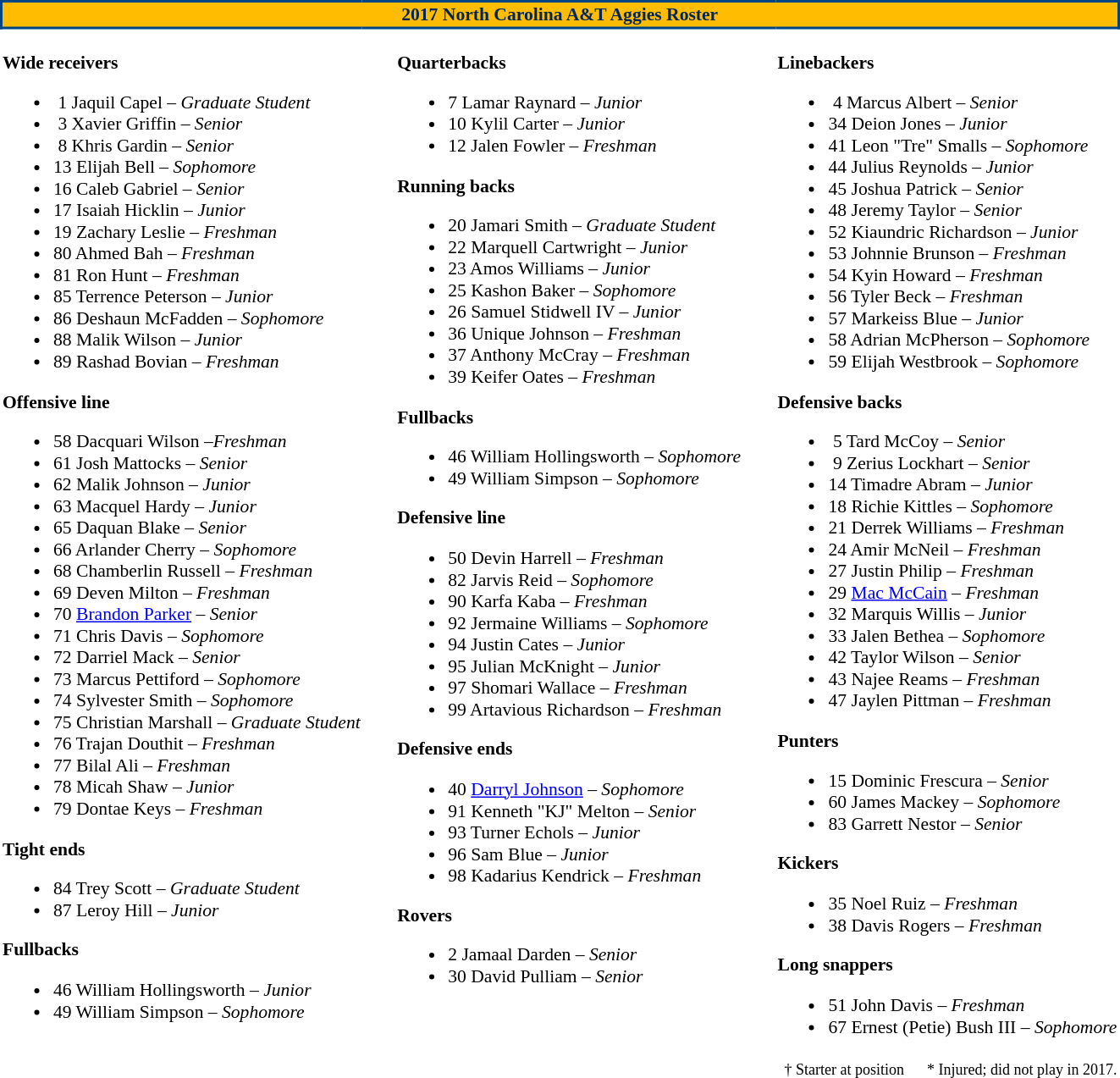<table class="toccolours" style="border-collapse:collapse; font-size:90%;">
<tr>
<th colspan="7" style="border-spacing: 2px; border: 2px solid #004684; background-color: #FFBC00; color:#002659; text-align: center;"><strong>2017 North Carolina A&T Aggies Roster</strong> </th>
</tr>
<tr>
<td valign="top"><br><strong>Wide receivers</strong><ul><li> 1  Jaquil Capel – <em>Graduate Student</em></li><li> 3  Xavier Griffin  – <em> Senior</em></li><li> 8  Khris Gardin  – <em>Senior</em></li><li>13  Elijah Bell – <em>Sophomore</em></li><li>16 Caleb Gabriel – <em> Senior</em></li><li>17  Isaiah Hicklin – <em> Junior</em></li><li>19  Zachary Leslie – <em> Freshman</em></li><li>80  Ahmed Bah – <em> Freshman</em></li><li>81  Ron Hunt – <em>Freshman</em></li><li>85  Terrence Peterson – <em> Junior</em></li><li>86  Deshaun McFadden – <em>Sophomore</em></li><li>88  Malik Wilson – <em> Junior</em></li><li>89  Rashad Bovian – <em>Freshman</em></li></ul><strong>Offensive line</strong><ul><li>58  Dacquari Wilson –<em>Freshman</em></li><li>61  Josh Mattocks – <em> Senior</em></li><li>62  Malik Johnson – <em>Junior</em></li><li>63  Macquel Hardy – <em>Junior</em></li><li>65  Daquan Blake – <em>Senior</em></li><li>66  Arlander Cherry – <em> Sophomore</em></li><li>68  Chamberlin Russell – <em>Freshman</em></li><li>69  Deven Milton – <em> Freshman</em></li><li>70  <a href='#'>Brandon Parker</a> – <em> Senior</em></li><li>71  Chris Davis – <em> Sophomore</em></li><li>72  Darriel Mack – <em> Senior</em></li><li>73  Marcus Pettiford – <em> Sophomore</em></li><li>74  Sylvester Smith – <em> Sophomore</em></li><li>75  Christian Marshall – <em>Graduate Student</em></li><li>76  Trajan Douthit – <em> Freshman</em></li><li>77  Bilal Ali – <em> Freshman</em></li><li>78  Micah Shaw – <em>Junior</em></li><li>79  Dontae Keys – <em>Freshman</em></li></ul><strong>Tight ends</strong><ul><li>84  Trey Scott – <em>Graduate Student</em></li><li>87  Leroy Hill – <em> Junior</em></li></ul><strong>Fullbacks</strong><ul><li>46  William Hollingsworth – <em>Junior</em></li><li>49  William Simpson – <em> Sophomore</em></li></ul></td>
<td width="25"> </td>
<td valign="top"><br><strong>Quarterbacks</strong><ul><li>7   Lamar Raynard – <em> Junior</em></li><li>10  Kylil Carter – <em>Junior</em></li><li>12  Jalen Fowler – <em>Freshman</em></li></ul><strong>Running backs</strong><ul><li>20  Jamari Smith – <em>Graduate Student</em></li><li>22  Marquell Cartwright – <em> Junior</em></li><li>23  Amos Williams – <em> Junior</em></li><li>25  Kashon Baker – <em>Sophomore</em></li><li>26  Samuel Stidwell IV – <em>Junior</em></li><li>36  Unique Johnson – <em>Freshman</em></li><li>37  Anthony McCray – <em>Freshman</em></li><li>39  Keifer Oates – <em> Freshman</em></li></ul><strong>Fullbacks</strong><ul><li>46  William Hollingsworth – <em>Sophomore</em></li><li>49  William Simpson – <em> Sophomore</em></li></ul><strong>Defensive line</strong><ul><li>50  Devin Harrell – <em>Freshman</em></li><li>82  Jarvis Reid – <em>Sophomore</em></li><li>90  Karfa Kaba – <em>Freshman</em></li><li>92  Jermaine Williams – <em> Sophomore</em></li><li>94  Justin Cates – <em>Junior</em></li><li>95  Julian McKnight – <em> Junior</em></li><li>97  Shomari Wallace – <em>Freshman</em></li><li>99  Artavious Richardson – <em>Freshman</em></li></ul><strong>Defensive ends</strong><ul><li>40  <a href='#'>Darryl Johnson</a> – <em> Sophomore</em></li><li>91  Kenneth "KJ" Melton – <em> Senior</em></li><li>93  Turner Echols – <em> Junior</em></li><li>96  Sam Blue – <em> Junior</em></li><li>98  Kadarius Kendrick – <em> Freshman</em></li></ul><strong>Rovers</strong><ul><li>2  Jamaal Darden – <em>Senior</em></li><li>30 David Pulliam – <em> Senior</em></li></ul></td>
<td width="25"> </td>
<td valign="top"><br><strong>Linebackers</strong><ul><li> 4  Marcus Albert – <em> Senior</em></li><li>34  Deion Jones – <em> Junior</em></li><li>41  Leon "Tre" Smalls – <em> Sophomore</em></li><li>44  Julius Reynolds – <em> Junior</em></li><li>45  Joshua Patrick – <em>Senior</em></li><li>48  Jeremy Taylor – <em> Senior</em></li><li>52  Kiaundric Richardson – <em> Junior</em></li><li>53  Johnnie Brunson – <em>Freshman</em></li><li>54  Kyin Howard – <em>Freshman</em></li><li>56  Tyler Beck – <em> Freshman</em></li><li>57  Markeiss Blue – <em> Junior</em></li><li>58  Adrian McPherson – <em> Sophomore</em></li><li>59  Elijah Westbrook – <em> Sophomore</em></li></ul><strong>Defensive backs</strong><ul><li> 5  Tard McCoy – <em> Senior</em></li><li> 9  Zerius Lockhart – <em> Senior</em></li><li>14  Timadre Abram – <em> Junior</em></li><li>18  Richie Kittles – <em> Sophomore</em></li><li>21  Derrek Williams – <em> Freshman</em></li><li>24  Amir McNeil – <em>Freshman</em></li><li>27  Justin Philip – <em> Freshman</em></li><li>29  <a href='#'>Mac McCain</a> – <em> Freshman</em></li><li>32  Marquis Willis – <em> Junior</em></li><li>33  Jalen Bethea – <em> Sophomore</em></li><li>42  Taylor Wilson – <em> Senior</em></li><li>43  Najee Reams – <em> Freshman</em></li><li>47  Jaylen Pittman – <em>Freshman</em></li></ul><strong>Punters</strong><ul><li>15  Dominic Frescura – <em> Senior</em></li><li>60  James Mackey  – <em> Sophomore</em></li><li>83  Garrett Nestor – <em>Senior</em></li></ul><strong>Kickers</strong><ul><li>35  Noel Ruiz – <em>Freshman</em></li><li>38  Davis Rogers – <em>Freshman</em></li></ul><strong>Long snappers</strong><ul><li>51  John Davis – <em>Freshman</em></li><li>67  Ernest (Petie) Bush III – <em> Sophomore</em></li></ul></td>
</tr>
<tr>
<td colspan="5" valign="bottom" align="right"><small>† Starter at position      * Injured; did not play in 2017.</small></td>
</tr>
</table>
